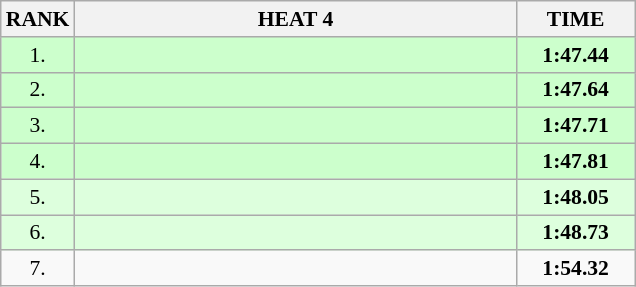<table class="wikitable" style="border-collapse: collapse; font-size: 90%;">
<tr>
<th>RANK</th>
<th style="width: 20em">HEAT 4</th>
<th style="width: 5em">TIME</th>
</tr>
<tr style="background:#ccffcc;">
<td align="center">1.</td>
<td></td>
<td align="center"><strong>1:47.44</strong></td>
</tr>
<tr style="background:#ccffcc;">
<td align="center">2.</td>
<td></td>
<td align="center"><strong>1:47.64</strong></td>
</tr>
<tr style="background:#ccffcc;">
<td align="center">3.</td>
<td></td>
<td align="center"><strong>1:47.71</strong></td>
</tr>
<tr style="background:#ccffcc;">
<td align="center">4.</td>
<td></td>
<td align="center"><strong>1:47.81</strong></td>
</tr>
<tr style="background:#ddffdd;">
<td align="center">5.</td>
<td></td>
<td align="center"><strong>1:48.05</strong></td>
</tr>
<tr style="background:#ddffdd;">
<td align="center">6.</td>
<td></td>
<td align="center"><strong>1:48.73</strong></td>
</tr>
<tr>
<td align="center">7.</td>
<td></td>
<td align="center"><strong>1:54.32</strong></td>
</tr>
</table>
